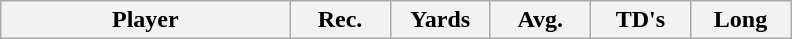<table class="wikitable sortable">
<tr>
<th bgcolor="#DDDDFF" width="26%">Player</th>
<th bgcolor="#DDDDFF" width="9%">Rec.</th>
<th bgcolor="#DDDDFF" width="9%">Yards</th>
<th bgcolor="#DDDDFF" width="9%">Avg.</th>
<th bgcolor="#DDDDFF" width="9%">TD's</th>
<th bgcolor="#DDDDFF" width="9%">Long</th>
</tr>
</table>
